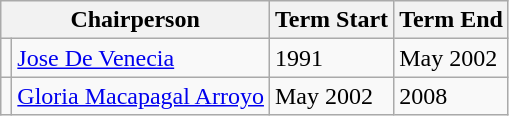<table class="wikitable collapsible sortable">
<tr>
<th colspan="2">Chairperson</th>
<th>Term Start</th>
<th>Term End</th>
</tr>
<tr>
<td></td>
<td><a href='#'>Jose De Venecia</a></td>
<td>1991</td>
<td>May 2002</td>
</tr>
<tr>
<td></td>
<td><a href='#'>Gloria Macapagal Arroyo</a></td>
<td>May 2002</td>
<td>2008</td>
</tr>
</table>
